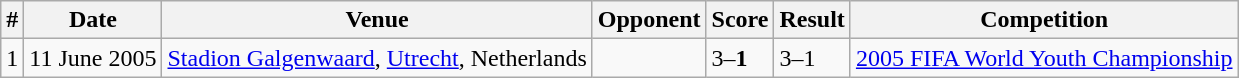<table class="wikitable">
<tr>
<th>#</th>
<th>Date</th>
<th>Venue</th>
<th>Opponent</th>
<th>Score</th>
<th>Result</th>
<th>Competition</th>
</tr>
<tr>
<td>1</td>
<td>11 June 2005</td>
<td><a href='#'>Stadion Galgenwaard</a>, <a href='#'>Utrecht</a>, Netherlands</td>
<td></td>
<td>3–<strong>1</strong></td>
<td>3–1</td>
<td><a href='#'>2005 FIFA World Youth Championship</a></td>
</tr>
</table>
